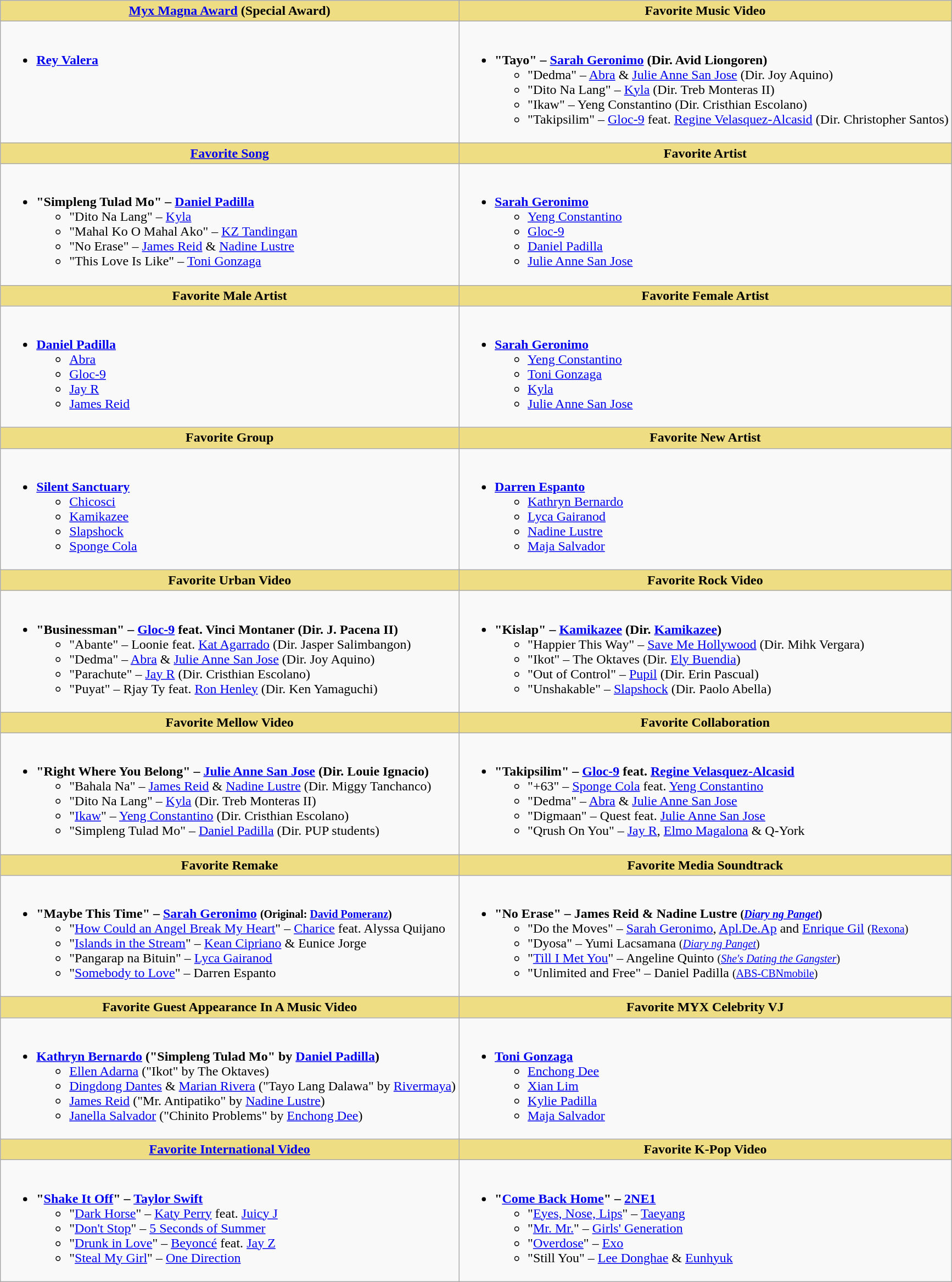<table class=wikitable style="width="150%">
<tr>
<th ! style="background:#EEDD82; width=;"50%"><a href='#'>Myx Magna Award</a> (Special Award)</th>
<th ! style="background:#EEDD82; width=;"50%">Favorite Music Video</th>
</tr>
<tr>
<td valign="top"><br><ul><li><strong><a href='#'>Rey Valera</a></strong></li></ul></td>
<td valign="top"><br><ul><li><strong>"Tayo" – <a href='#'>Sarah Geronimo</a> (Dir. Avid Liongoren)</strong><ul><li>"Dedma" – <a href='#'>Abra</a> & <a href='#'>Julie Anne San Jose</a> (Dir. Joy Aquino)</li><li>"Dito Na Lang" – <a href='#'>Kyla</a> (Dir. Treb Monteras II)</li><li>"Ikaw" – Yeng Constantino (Dir. Cristhian Escolano)</li><li>"Takipsilim" – <a href='#'>Gloc-9</a> feat. <a href='#'>Regine Velasquez-Alcasid</a> (Dir. Christopher Santos)</li></ul></li></ul></td>
</tr>
<tr>
<th ! style="background:#EEDD82; width=;"50%"><a href='#'>Favorite Song</a></th>
<th ! style="background:#EEDD82; width=;"50%">Favorite Artist</th>
</tr>
<tr>
<td valign="top"><br><ul><li><strong>"Simpleng Tulad Mo" – <a href='#'>Daniel Padilla</a></strong><ul><li>"Dito Na Lang" – <a href='#'>Kyla</a></li><li>"Mahal Ko O Mahal Ako" – <a href='#'>KZ Tandingan</a></li><li>"No Erase" – <a href='#'>James Reid</a> & <a href='#'>Nadine Lustre</a></li><li>"This Love Is Like" – <a href='#'>Toni Gonzaga</a></li></ul></li></ul></td>
<td valign="top"><br><ul><li><strong><a href='#'>Sarah Geronimo</a></strong><ul><li><a href='#'>Yeng Constantino</a></li><li><a href='#'>Gloc-9</a></li><li><a href='#'>Daniel Padilla</a></li><li><a href='#'>Julie Anne San Jose</a></li></ul></li></ul></td>
</tr>
<tr>
<th ! style="background:#EEDD82; width=;"50%">Favorite Male Artist</th>
<th ! style="background:#EEDD82; width=;"50%">Favorite Female Artist</th>
</tr>
<tr>
<td valign="top"><br><ul><li><strong><a href='#'>Daniel Padilla</a></strong><ul><li><a href='#'>Abra</a></li><li><a href='#'>Gloc-9</a></li><li><a href='#'>Jay R</a></li><li><a href='#'>James Reid</a></li></ul></li></ul></td>
<td valign="top"><br><ul><li><strong><a href='#'>Sarah Geronimo</a></strong><ul><li><a href='#'>Yeng Constantino</a></li><li><a href='#'>Toni Gonzaga</a></li><li><a href='#'>Kyla</a></li><li><a href='#'>Julie Anne San Jose</a></li></ul></li></ul></td>
</tr>
<tr>
<th ! style="background:#EEDD82; width=;"50%">Favorite Group</th>
<th ! style="background:#EEDD82; width=;"50%">Favorite New Artist</th>
</tr>
<tr>
<td valign="top"><br><ul><li><strong><a href='#'>Silent Sanctuary</a></strong><ul><li><a href='#'>Chicosci</a></li><li><a href='#'>Kamikazee</a></li><li><a href='#'>Slapshock</a></li><li><a href='#'>Sponge Cola</a></li></ul></li></ul></td>
<td valign="top"><br><ul><li><strong><a href='#'>Darren Espanto</a></strong><ul><li><a href='#'>Kathryn Bernardo</a></li><li><a href='#'>Lyca Gairanod</a></li><li><a href='#'>Nadine Lustre</a></li><li><a href='#'>Maja Salvador</a></li></ul></li></ul></td>
</tr>
<tr>
<th ! style="background:#EEDD82; width=;"50%">Favorite Urban Video</th>
<th ! style="background:#EEDD82; width=;"50%">Favorite Rock Video</th>
</tr>
<tr>
<td valign="top"><br><ul><li><strong>"Businessman" – <a href='#'>Gloc-9</a> feat. Vinci Montaner (Dir. J. Pacena II)</strong><ul><li>"Abante" – Loonie feat. <a href='#'>Kat Agarrado</a> (Dir. Jasper Salimbangon)</li><li>"Dedma" – <a href='#'>Abra</a> & <a href='#'>Julie Anne San Jose</a> (Dir. Joy Aquino)</li><li>"Parachute" – <a href='#'>Jay R</a> (Dir. Cristhian Escolano)</li><li>"Puyat" – Rjay Ty feat. <a href='#'>Ron Henley</a> (Dir. Ken Yamaguchi)</li></ul></li></ul></td>
<td valign="top"><br><ul><li><strong>"Kislap" – <a href='#'>Kamikazee</a> (Dir. <a href='#'>Kamikazee</a>)</strong><ul><li>"Happier This Way" – <a href='#'>Save Me Hollywood</a> (Dir. Mihk Vergara)</li><li>"Ikot" – The Oktaves (Dir. <a href='#'>Ely Buendia</a>)</li><li>"Out of Control" – <a href='#'>Pupil</a> (Dir. Erin Pascual)</li><li>"Unshakable" – <a href='#'>Slapshock</a> (Dir. Paolo Abella)</li></ul></li></ul></td>
</tr>
<tr>
<th ! style="background:#EEDD82; width=;"50%">Favorite Mellow Video</th>
<th ! style="background:#EEDD82; width=;"50%">Favorite Collaboration</th>
</tr>
<tr>
<td valign="top"><br><ul><li><strong>"Right Where You Belong" – <a href='#'>Julie Anne San Jose</a> (Dir. Louie Ignacio)</strong><ul><li>"Bahala Na" – <a href='#'>James Reid</a> & <a href='#'>Nadine Lustre</a> (Dir. Miggy Tanchanco)</li><li>"Dito Na Lang" – <a href='#'>Kyla</a> (Dir. Treb Monteras II)</li><li>"<a href='#'>Ikaw</a>" – <a href='#'>Yeng Constantino</a> (Dir. Cristhian Escolano)</li><li>"Simpleng Tulad Mo" – <a href='#'>Daniel Padilla</a> (Dir. PUP students)</li></ul></li></ul></td>
<td valign="top"><br><ul><li><strong>"Takipsilim" – <a href='#'>Gloc-9</a> feat. <a href='#'>Regine Velasquez-Alcasid</a></strong><ul><li>"+63" – <a href='#'>Sponge Cola</a> feat. <a href='#'>Yeng Constantino</a></li><li>"Dedma" – <a href='#'>Abra</a> & <a href='#'>Julie Anne San Jose</a></li><li>"Digmaan" – Quest feat. <a href='#'>Julie Anne San Jose</a></li><li>"Qrush On You" – <a href='#'>Jay R</a>, <a href='#'>Elmo Magalona</a> & Q-York</li></ul></li></ul></td>
</tr>
<tr>
<th ! style="background:#EEDD82; width=;"50%">Favorite Remake</th>
<th ! style="background:#EEDD82; width=;"50%">Favorite Media Soundtrack</th>
</tr>
<tr>
<td valign="top"><br><ul><li><strong>"Maybe This Time" – <a href='#'>Sarah Geronimo</a> <small>(Original: <a href='#'>David Pomeranz</a>)</small></strong><ul><li>"<a href='#'>How Could an Angel Break My Heart</a>" – <a href='#'>Charice</a> feat. Alyssa Quijano</li><li>"<a href='#'>Islands in the Stream</a>" – <a href='#'>Kean Cipriano</a> & Eunice Jorge</li><li>"Pangarap na Bituin" – <a href='#'>Lyca Gairanod</a></li><li>"<a href='#'>Somebody to Love</a>" – Darren Espanto</li></ul></li></ul></td>
<td valign="top"><br><ul><li><strong>"No Erase" – James Reid & Nadine Lustre <small>(<em><a href='#'>Diary ng Panget</a></em>)</small></strong><ul><li>"Do the Moves" – <a href='#'>Sarah Geronimo</a>, <a href='#'>Apl.De.Ap</a> and <a href='#'>Enrique Gil</a> <small>(<a href='#'>Rexona</a>)</small></li><li>"Dyosa" – Yumi Lacsamana <small>(<em><a href='#'>Diary ng Panget</a></em>)</small></li><li>"<a href='#'>Till I Met You</a>" – Angeline Quinto <small>(<em><a href='#'>She's Dating the Gangster</a></em>)</small></li><li>"Unlimited and Free" – Daniel Padilla <small>(<a href='#'>ABS-CBNmobile</a>)</small></li></ul></li></ul></td>
</tr>
<tr>
<th ! style="background:#EEDD82; width=;"50%">Favorite Guest Appearance In A Music Video</th>
<th ! style="background:#EEDD82; width=;"50%">Favorite MYX Celebrity VJ</th>
</tr>
<tr>
<td valign="top"><br><ul><li><strong><a href='#'>Kathryn Bernardo</a> ("Simpleng Tulad Mo" by <a href='#'>Daniel Padilla</a>)</strong><ul><li><a href='#'>Ellen Adarna</a> ("Ikot" by The Oktaves)</li><li><a href='#'>Dingdong Dantes</a> & <a href='#'>Marian Rivera</a> ("Tayo Lang Dalawa" by <a href='#'>Rivermaya</a>)</li><li><a href='#'>James Reid</a> ("Mr. Antipatiko" by <a href='#'>Nadine Lustre</a>)</li><li><a href='#'>Janella Salvador</a> ("Chinito Problems" by <a href='#'>Enchong Dee</a>)</li></ul></li></ul></td>
<td valign="top"><br><ul><li><strong><a href='#'>Toni Gonzaga</a></strong><ul><li><a href='#'>Enchong Dee</a></li><li><a href='#'>Xian Lim</a></li><li><a href='#'>Kylie Padilla</a></li><li><a href='#'>Maja Salvador</a></li></ul></li></ul></td>
</tr>
<tr>
<th ! style="background:#EEDD82; width=;"50%"><a href='#'>Favorite International Video</a></th>
<th ! style="background:#EEDD82; width=;"50%">Favorite K-Pop Video</th>
</tr>
<tr>
<td valign="top"><br><ul><li><strong>"<a href='#'>Shake It Off</a>" – <a href='#'>Taylor Swift</a></strong><ul><li>"<a href='#'>Dark Horse</a>" – <a href='#'>Katy Perry</a> feat. <a href='#'>Juicy J</a></li><li>"<a href='#'>Don't Stop</a>" – <a href='#'>5 Seconds of Summer</a></li><li>"<a href='#'>Drunk in Love</a>" – <a href='#'>Beyoncé</a> feat. <a href='#'>Jay Z</a></li><li>"<a href='#'>Steal My Girl</a>" – <a href='#'>One Direction</a></li></ul></li></ul></td>
<td valign="top"><br><ul><li><strong>"<a href='#'>Come Back Home</a>" – <a href='#'>2NE1</a></strong><ul><li>"<a href='#'>Eyes, Nose, Lips</a>" – <a href='#'>Taeyang</a></li><li>"<a href='#'>Mr. Mr.</a>" – <a href='#'>Girls' Generation</a></li><li>"<a href='#'>Overdose</a>" – <a href='#'>Exo</a></li><li>"Still You" – <a href='#'>Lee Donghae</a> & <a href='#'>Eunhyuk</a></li></ul></li></ul></td>
</tr>
</table>
